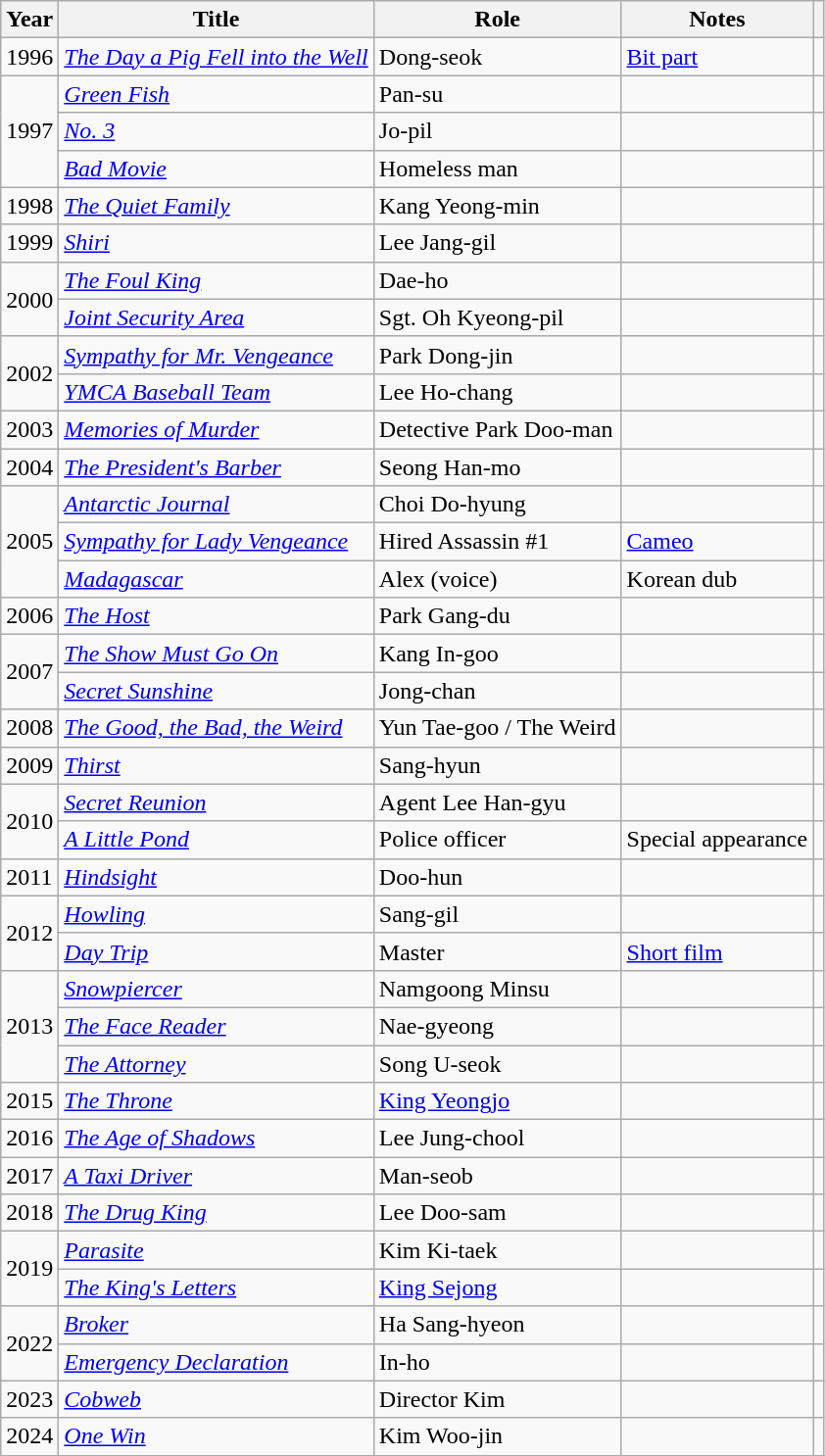<table class="wikitable sortable plainrowheaders">
<tr>
<th rowspan="2" scope="col">Year</th>
<th rowspan="2" scope="col">Title</th>
<th rowspan="2" scope="col">Role</th>
<th rowspan="2" scope="col" class="unsortable">Notes</th>
<th rowspan="2" scope="col" class="unsortable"></th>
</tr>
<tr>
</tr>
<tr>
<td>1996</td>
<td><em><a href='#'>The Day a Pig Fell into the Well</a></em></td>
<td>Dong-seok</td>
<td><a href='#'>Bit part</a></td>
<td style="text-align:center;"></td>
</tr>
<tr>
<td rowspan=3>1997</td>
<td><em><a href='#'>Green Fish</a></em></td>
<td>Pan-su</td>
<td></td>
<td></td>
</tr>
<tr>
<td><em><a href='#'>No. 3</a></em></td>
<td>Jo-pil</td>
<td></td>
<td></td>
</tr>
<tr>
<td><em><a href='#'>Bad Movie</a></em></td>
<td>Homeless man</td>
<td></td>
<td style="text-align:center;"></td>
</tr>
<tr>
<td>1998</td>
<td><em><a href='#'>The Quiet Family</a></em></td>
<td>Kang Yeong-min</td>
<td></td>
<td></td>
</tr>
<tr>
<td>1999</td>
<td><em><a href='#'>Shiri</a></em></td>
<td>Lee Jang-gil</td>
<td></td>
<td></td>
</tr>
<tr>
<td rowspan=2>2000</td>
<td><em><a href='#'>The Foul King</a></em></td>
<td>Dae-ho</td>
<td></td>
<td></td>
</tr>
<tr>
<td><em><a href='#'>Joint Security Area</a></em></td>
<td>Sgt. Oh Kyeong-pil</td>
<td></td>
<td></td>
</tr>
<tr>
<td rowspan=2>2002</td>
<td><em><a href='#'>Sympathy for Mr. Vengeance</a></em></td>
<td>Park Dong-jin</td>
<td></td>
<td style="text-align:center;"></td>
</tr>
<tr>
<td><em><a href='#'>YMCA Baseball Team</a></em></td>
<td>Lee Ho-chang</td>
<td></td>
<td style="text-align:center;"></td>
</tr>
<tr>
<td>2003</td>
<td><em><a href='#'>Memories of Murder</a></em></td>
<td>Detective Park Doo-man</td>
<td></td>
<td style="text-align:center;"></td>
</tr>
<tr>
<td>2004</td>
<td><em><a href='#'>The President's Barber</a></em></td>
<td>Seong Han-mo</td>
<td></td>
<td></td>
</tr>
<tr>
<td rowspan=3>2005</td>
<td><em><a href='#'>Antarctic Journal</a></em></td>
<td>Choi Do-hyung</td>
<td></td>
<td style="text-align:center;"></td>
</tr>
<tr>
<td><em><a href='#'>Sympathy for Lady Vengeance</a></em></td>
<td>Hired Assassin #1</td>
<td><a href='#'>Cameo</a></td>
<td></td>
</tr>
<tr>
<td><em><a href='#'>Madagascar</a></em></td>
<td>Alex (voice)</td>
<td>Korean dub</td>
<td></td>
</tr>
<tr>
<td>2006</td>
<td><em><a href='#'>The Host</a></em></td>
<td>Park Gang-du</td>
<td></td>
<td style="text-align:center;"></td>
</tr>
<tr>
<td rowspan=2>2007</td>
<td><em><a href='#'>The Show Must Go On</a></em></td>
<td>Kang In-goo</td>
<td></td>
<td style="text-align:center;"></td>
</tr>
<tr>
<td><em><a href='#'>Secret Sunshine</a></em></td>
<td>Jong-chan</td>
<td></td>
<td style="text-align:center;"></td>
</tr>
<tr>
<td>2008</td>
<td><em><a href='#'>The Good, the Bad, the Weird</a></em></td>
<td>Yun Tae-goo / The Weird</td>
<td></td>
<td style="text-align:center;"></td>
</tr>
<tr>
<td>2009</td>
<td><em><a href='#'>Thirst</a></em></td>
<td>Sang-hyun</td>
<td></td>
<td style="text-align:center;"></td>
</tr>
<tr>
<td rowspan=2>2010</td>
<td><em><a href='#'>Secret Reunion</a></em></td>
<td>Agent Lee Han-gyu</td>
<td></td>
<td style="text-align:center;"></td>
</tr>
<tr>
<td><em><a href='#'>A Little Pond</a></em></td>
<td>Police officer</td>
<td>Special appearance</td>
<td style="text-align:center;"></td>
</tr>
<tr>
<td>2011</td>
<td><em><a href='#'>Hindsight</a></em></td>
<td>Doo-hun</td>
<td></td>
<td style="text-align:center;"></td>
</tr>
<tr>
<td rowspan=2>2012</td>
<td><em><a href='#'>Howling</a></em></td>
<td>Sang-gil</td>
<td></td>
<td style="text-align:center;"></td>
</tr>
<tr>
<td><em><a href='#'>Day Trip</a></em></td>
<td>Master</td>
<td><a href='#'>Short film</a></td>
<td style="text-align:center;"></td>
</tr>
<tr>
<td rowspan=3>2013</td>
<td><em><a href='#'>Snowpiercer</a></em></td>
<td>Namgoong Minsu</td>
<td></td>
<td style="text-align:center;"></td>
</tr>
<tr>
<td><em><a href='#'>The Face Reader</a></em></td>
<td>Nae-gyeong</td>
<td></td>
<td style="text-align:center;"></td>
</tr>
<tr>
<td><em><a href='#'>The Attorney</a></em></td>
<td>Song U-seok</td>
<td></td>
<td style="text-align:center;"></td>
</tr>
<tr>
<td>2015</td>
<td><em><a href='#'>The Throne</a></em></td>
<td><a href='#'>King Yeongjo</a></td>
<td></td>
<td style="text-align:center;"></td>
</tr>
<tr>
<td>2016</td>
<td><em><a href='#'>The Age of Shadows</a></em></td>
<td>Lee Jung-chool</td>
<td></td>
<td style="text-align:center;"></td>
</tr>
<tr>
<td>2017</td>
<td><em><a href='#'>A Taxi Driver</a></em></td>
<td>Man-seob</td>
<td></td>
<td style="text-align:center;"></td>
</tr>
<tr>
<td>2018</td>
<td><em><a href='#'>The Drug King</a></em></td>
<td>Lee Doo-sam</td>
<td></td>
<td style="text-align:center;"></td>
</tr>
<tr>
<td rowspan=2>2019</td>
<td><em><a href='#'>Parasite</a></em></td>
<td>Kim Ki-taek</td>
<td></td>
<td style="text-align:center;"></td>
</tr>
<tr>
<td><em><a href='#'>The King's Letters</a></em></td>
<td><a href='#'>King Sejong</a></td>
<td></td>
<td style="text-align:center;"></td>
</tr>
<tr>
<td rowspan=2>2022</td>
<td><em><a href='#'>Broker</a></em></td>
<td>Ha Sang-hyeon</td>
<td></td>
<td style="text-align:center;"></td>
</tr>
<tr>
<td><em><a href='#'>Emergency Declaration</a></em></td>
<td>In-ho</td>
<td></td>
<td style="text-align:center;"></td>
</tr>
<tr>
<td>2023</td>
<td><em><a href='#'>Cobweb</a></em></td>
<td>Director Kim</td>
<td></td>
<td style="text-align:center;"><br></td>
</tr>
<tr>
<td>2024</td>
<td><em><a href='#'>One Win</a></em></td>
<td>Kim Woo-jin</td>
<td></td>
<td style="text-align:center;"></td>
</tr>
<tr>
</tr>
</table>
